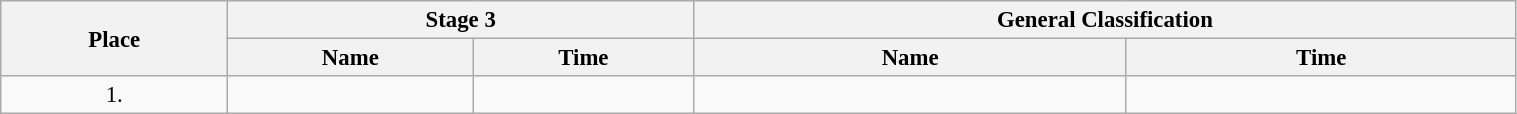<table class="wikitable"  style="font-size:95%; width:80%;">
<tr>
<th rowspan="2">Place</th>
<th colspan="2">Stage 3</th>
<th colspan="2">General Classification</th>
</tr>
<tr>
<th>Name</th>
<th>Time</th>
<th>Name</th>
<th>Time</th>
</tr>
<tr>
<td style="text-align:center;">1.</td>
<td></td>
<td></td>
<td></td>
<td></td>
</tr>
</table>
